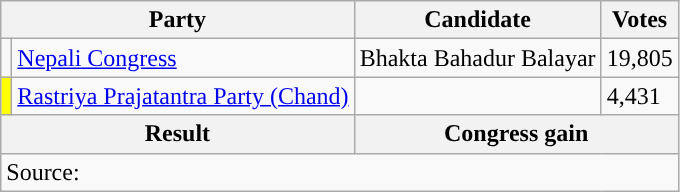<table class="wikitable">
<tr>
<th colspan="2">Party</th>
<th>Candidate</th>
<th>Votes</th>
</tr>
<tr>
<td style="background-color:"></td>
<td><a href='#'>Nepali Congress</a></td>
<td>Bhakta Bahadur Balayar</td>
<td>19,805</td>
</tr>
<tr>
<td style="background-color:yellow"></td>
<td><a href='#'>Rastriya Prajatantra Party (Chand)</a></td>
<td></td>
<td>4,431</td>
</tr>
<tr>
<th colspan="2">Result</th>
<th colspan="2">Congress gain</th>
</tr>
<tr>
<td colspan="4">Source: </td>
</tr>
</table>
